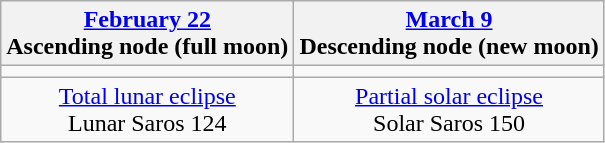<table class="wikitable">
<tr>
<th><a href='#'>February 22</a><br>Ascending node (full moon)<br></th>
<th><a href='#'>March 9</a><br>Descending node (new moon)<br></th>
</tr>
<tr>
<td></td>
<td></td>
</tr>
<tr align=center>
<td><a href='#'>Total lunar eclipse</a><br>Lunar Saros 124</td>
<td><a href='#'>Partial solar eclipse</a><br>Solar Saros 150</td>
</tr>
</table>
